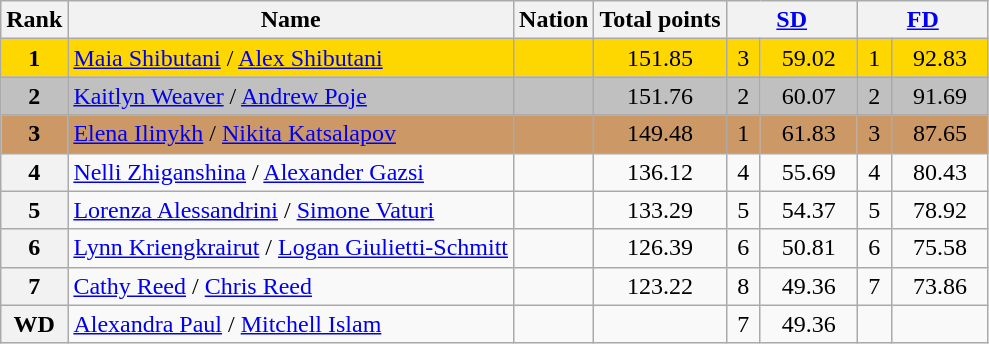<table class="wikitable sortable">
<tr>
<th>Rank</th>
<th>Name</th>
<th>Nation</th>
<th>Total points</th>
<th colspan="2" width="80px"><a href='#'>SD</a></th>
<th colspan="2" width="80px"><a href='#'>FD</a></th>
</tr>
<tr bgcolor="gold">
<td align="center"><strong>1</strong></td>
<td><a href='#'>Maia Shibutani</a> / <a href='#'>Alex Shibutani</a></td>
<td></td>
<td align="center">151.85</td>
<td align="center">3</td>
<td align="center">59.02</td>
<td align="center">1</td>
<td align="center">92.83</td>
</tr>
<tr bgcolor="silver">
<td align="center"><strong>2</strong></td>
<td><a href='#'>Kaitlyn Weaver</a> / <a href='#'>Andrew Poje</a></td>
<td></td>
<td align="center">151.76</td>
<td align="center">2</td>
<td align="center">60.07</td>
<td align="center">2</td>
<td align="center">91.69</td>
</tr>
<tr bgcolor="cc9966">
<td align="center"><strong>3</strong></td>
<td><a href='#'>Elena Ilinykh</a> / <a href='#'>Nikita Katsalapov</a></td>
<td></td>
<td align="center">149.48</td>
<td align="center">1</td>
<td align="center">61.83</td>
<td align="center">3</td>
<td align="center">87.65</td>
</tr>
<tr>
<th>4</th>
<td><a href='#'>Nelli Zhiganshina</a> / <a href='#'>Alexander Gazsi</a></td>
<td></td>
<td align="center">136.12</td>
<td align="center">4</td>
<td align="center">55.69</td>
<td align="center">4</td>
<td align="center">80.43</td>
</tr>
<tr>
<th>5</th>
<td><a href='#'>Lorenza Alessandrini</a> / <a href='#'>Simone Vaturi</a></td>
<td></td>
<td align="center">133.29</td>
<td align="center">5</td>
<td align="center">54.37</td>
<td align="center">5</td>
<td align="center">78.92</td>
</tr>
<tr>
<th>6</th>
<td><a href='#'>Lynn Kriengkrairut</a> / <a href='#'>Logan Giulietti-Schmitt</a></td>
<td></td>
<td align="center">126.39</td>
<td align="center">6</td>
<td align="center">50.81</td>
<td align="center">6</td>
<td align="center">75.58</td>
</tr>
<tr>
<th>7</th>
<td><a href='#'>Cathy Reed</a> / <a href='#'>Chris Reed</a></td>
<td></td>
<td align="center">123.22</td>
<td align="center">8</td>
<td align="center">49.36</td>
<td align="center">7</td>
<td align="center">73.86</td>
</tr>
<tr>
<th>WD</th>
<td><a href='#'>Alexandra Paul</a> / <a href='#'>Mitchell Islam</a></td>
<td></td>
<td align="center"></td>
<td align="center">7</td>
<td align="center">49.36</td>
<td align="center"></td>
<td align="center"></td>
</tr>
</table>
